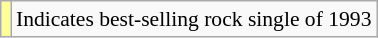<table class="wikitable" style="font-size:90%;">
<tr>
<td style="background-color:#FFFF99"></td>
<td>Indicates best-selling rock single of 1993</td>
</tr>
</table>
